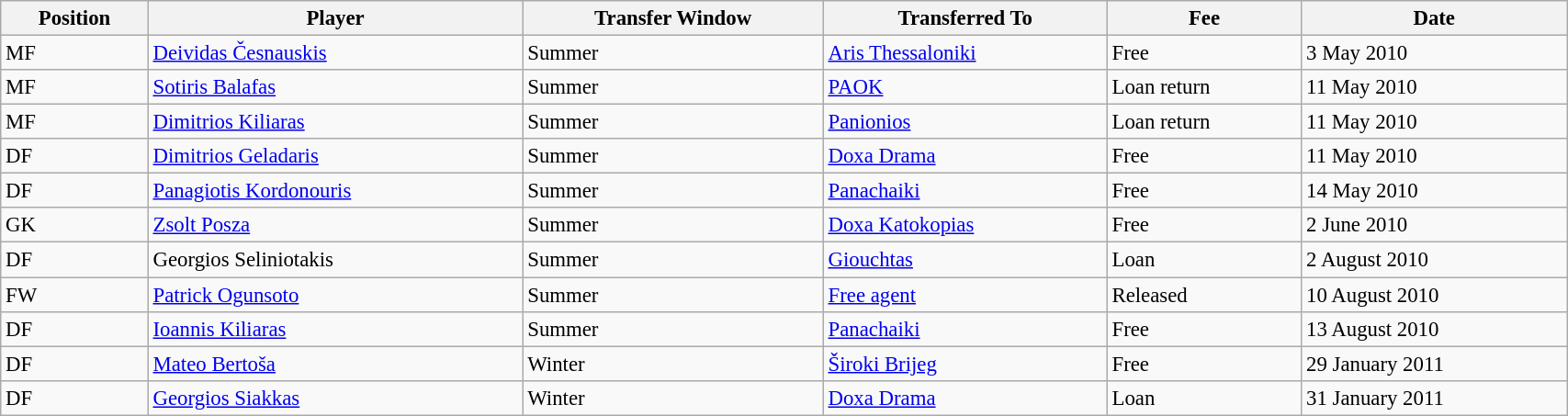<table class="wikitable sortable" style="width:90%; text-align:center; font-size:95%; text-align:left;">
<tr>
<th><strong>Position</strong></th>
<th><strong>Player</strong></th>
<th><strong>Transfer Window</strong></th>
<th><strong>Transferred To</strong></th>
<th><strong>Fee</strong></th>
<th><strong>Date</strong></th>
</tr>
<tr>
<td>MF</td>
<td> <a href='#'>Deividas Česnauskis</a></td>
<td>Summer</td>
<td> <a href='#'>Aris Thessaloniki</a></td>
<td>Free</td>
<td>3 May 2010</td>
</tr>
<tr>
<td>MF</td>
<td> <a href='#'>Sotiris Balafas</a></td>
<td>Summer</td>
<td> <a href='#'>PAOK</a></td>
<td>Loan return</td>
<td>11 May 2010</td>
</tr>
<tr>
<td>MF</td>
<td> <a href='#'>Dimitrios Kiliaras</a></td>
<td>Summer</td>
<td> <a href='#'>Panionios</a></td>
<td>Loan return</td>
<td>11 May 2010</td>
</tr>
<tr>
<td>DF</td>
<td> <a href='#'>Dimitrios Geladaris</a></td>
<td>Summer</td>
<td> <a href='#'>Doxa Drama</a></td>
<td>Free</td>
<td>11 May 2010</td>
</tr>
<tr>
<td>DF</td>
<td> <a href='#'>Panagiotis Kordonouris</a></td>
<td>Summer</td>
<td> <a href='#'>Panachaiki</a></td>
<td>Free</td>
<td>14 May 2010</td>
</tr>
<tr>
<td>GK</td>
<td> <a href='#'>Zsolt Posza</a></td>
<td>Summer</td>
<td> <a href='#'>Doxa Katokopias</a></td>
<td>Free</td>
<td>2 June 2010</td>
</tr>
<tr>
<td>DF</td>
<td> Georgios Seliniotakis</td>
<td>Summer</td>
<td> <a href='#'>Giouchtas</a></td>
<td>Loan</td>
<td>2 August 2010</td>
</tr>
<tr>
<td>FW</td>
<td> <a href='#'>Patrick Ogunsoto</a></td>
<td>Summer</td>
<td><a href='#'>Free agent</a></td>
<td>Released</td>
<td>10 August 2010</td>
</tr>
<tr>
<td>DF</td>
<td> <a href='#'>Ioannis Kiliaras</a></td>
<td>Summer</td>
<td> <a href='#'>Panachaiki</a></td>
<td>Free</td>
<td>13 August 2010</td>
</tr>
<tr>
<td>DF</td>
<td> <a href='#'>Mateo Bertoša</a></td>
<td>Winter</td>
<td> <a href='#'>Široki Brijeg</a></td>
<td>Free</td>
<td>29 January 2011</td>
</tr>
<tr>
<td>DF</td>
<td> <a href='#'>Georgios Siakkas</a></td>
<td>Winter</td>
<td> <a href='#'>Doxa Drama</a></td>
<td>Loan</td>
<td>31 January 2011</td>
</tr>
</table>
